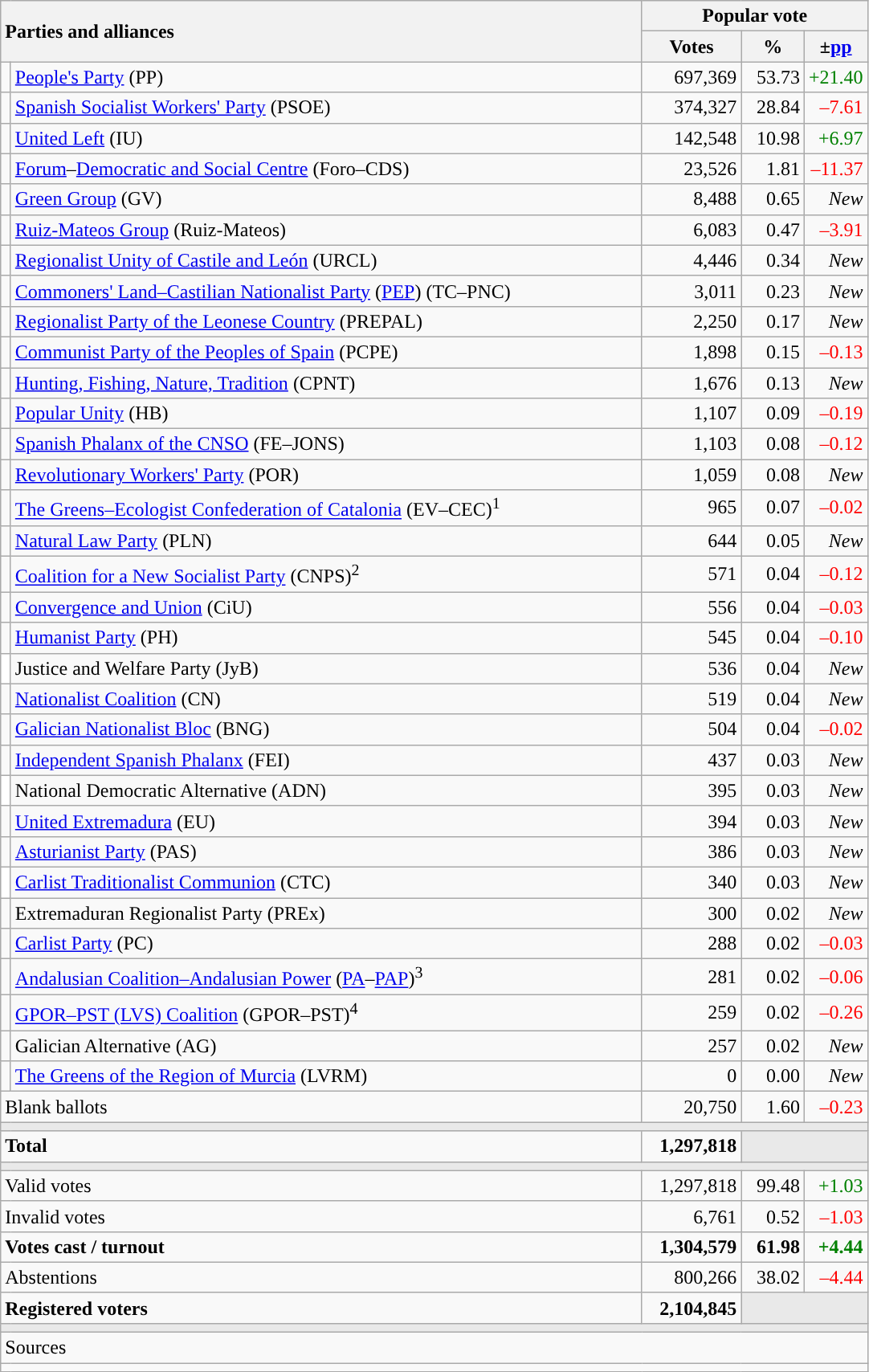<table class="wikitable" style="text-align:right">
<tr>
<th style="text-align:left;" rowspan="2" colspan="2" width="525">Parties and alliances</th>
<th colspan="3">Popular vote</th>
</tr>
<tr>
<th width="75">Votes</th>
<th width="45">%</th>
<th width="45">±<a href='#'>pp</a></th>
</tr>
<tr>
<td width="1" style="color:inherit;background:"></td>
<td align="left"><a href='#'>People's Party</a> (PP)</td>
<td>697,369</td>
<td>53.73</td>
<td style="color:green;">+21.40</td>
</tr>
<tr>
<td style="color:inherit;background:"></td>
<td align="left"><a href='#'>Spanish Socialist Workers' Party</a> (PSOE)</td>
<td>374,327</td>
<td>28.84</td>
<td style="color:red;">–7.61</td>
</tr>
<tr>
<td style="color:inherit;background:"></td>
<td align="left"><a href='#'>United Left</a> (IU)</td>
<td>142,548</td>
<td>10.98</td>
<td style="color:green;">+6.97</td>
</tr>
<tr>
<td style="color:inherit;background:"></td>
<td align="left"><a href='#'>Forum</a>–<a href='#'>Democratic and Social Centre</a> (Foro–CDS)</td>
<td>23,526</td>
<td>1.81</td>
<td style="color:red;">–11.37</td>
</tr>
<tr>
<td style="color:inherit;background:"></td>
<td align="left"><a href='#'>Green Group</a> (GV)</td>
<td>8,488</td>
<td>0.65</td>
<td><em>New</em></td>
</tr>
<tr>
<td style="color:inherit;background:"></td>
<td align="left"><a href='#'>Ruiz-Mateos Group</a> (Ruiz-Mateos)</td>
<td>6,083</td>
<td>0.47</td>
<td style="color:red;">–3.91</td>
</tr>
<tr>
<td style="color:inherit;background:"></td>
<td align="left"><a href='#'>Regionalist Unity of Castile and León</a> (URCL)</td>
<td>4,446</td>
<td>0.34</td>
<td><em>New</em></td>
</tr>
<tr>
<td style="color:inherit;background:"></td>
<td align="left"><a href='#'>Commoners' Land–Castilian Nationalist Party</a> (<a href='#'>PEP</a>) (TC–PNC)</td>
<td>3,011</td>
<td>0.23</td>
<td><em>New</em></td>
</tr>
<tr>
<td style="color:inherit;background:"></td>
<td align="left"><a href='#'>Regionalist Party of the Leonese Country</a> (PREPAL)</td>
<td>2,250</td>
<td>0.17</td>
<td><em>New</em></td>
</tr>
<tr>
<td style="color:inherit;background:"></td>
<td align="left"><a href='#'>Communist Party of the Peoples of Spain</a> (PCPE)</td>
<td>1,898</td>
<td>0.15</td>
<td style="color:red;">–0.13</td>
</tr>
<tr>
<td style="color:inherit;background:"></td>
<td align="left"><a href='#'>Hunting, Fishing, Nature, Tradition</a> (CPNT)</td>
<td>1,676</td>
<td>0.13</td>
<td><em>New</em></td>
</tr>
<tr>
<td style="color:inherit;background:"></td>
<td align="left"><a href='#'>Popular Unity</a> (HB)</td>
<td>1,107</td>
<td>0.09</td>
<td style="color:red;">–0.19</td>
</tr>
<tr>
<td style="color:inherit;background:"></td>
<td align="left"><a href='#'>Spanish Phalanx of the CNSO</a> (FE–JONS)</td>
<td>1,103</td>
<td>0.08</td>
<td style="color:red;">–0.12</td>
</tr>
<tr>
<td style="color:inherit;background:"></td>
<td align="left"><a href='#'>Revolutionary Workers' Party</a> (POR)</td>
<td>1,059</td>
<td>0.08</td>
<td><em>New</em></td>
</tr>
<tr>
<td style="color:inherit;background:"></td>
<td align="left"><a href='#'>The Greens–Ecologist Confederation of Catalonia</a> (EV–CEC)<sup>1</sup></td>
<td>965</td>
<td>0.07</td>
<td style="color:red;">–0.02</td>
</tr>
<tr>
<td style="color:inherit;background:"></td>
<td align="left"><a href='#'>Natural Law Party</a> (PLN)</td>
<td>644</td>
<td>0.05</td>
<td><em>New</em></td>
</tr>
<tr>
<td style="color:inherit;background:"></td>
<td align="left"><a href='#'>Coalition for a New Socialist Party</a> (CNPS)<sup>2</sup></td>
<td>571</td>
<td>0.04</td>
<td style="color:red;">–0.12</td>
</tr>
<tr>
<td style="color:inherit;background:"></td>
<td align="left"><a href='#'>Convergence and Union</a> (CiU)</td>
<td>556</td>
<td>0.04</td>
<td style="color:red;">–0.03</td>
</tr>
<tr>
<td style="color:inherit;background:"></td>
<td align="left"><a href='#'>Humanist Party</a> (PH)</td>
<td>545</td>
<td>0.04</td>
<td style="color:red;">–0.10</td>
</tr>
<tr>
<td bgcolor="white"></td>
<td align="left">Justice and Welfare Party (JyB)</td>
<td>536</td>
<td>0.04</td>
<td><em>New</em></td>
</tr>
<tr>
<td style="color:inherit;background:"></td>
<td align="left"><a href='#'>Nationalist Coalition</a> (CN)</td>
<td>519</td>
<td>0.04</td>
<td><em>New</em></td>
</tr>
<tr>
<td style="color:inherit;background:"></td>
<td align="left"><a href='#'>Galician Nationalist Bloc</a> (BNG)</td>
<td>504</td>
<td>0.04</td>
<td style="color:red;">–0.02</td>
</tr>
<tr>
<td style="color:inherit;background:"></td>
<td align="left"><a href='#'>Independent Spanish Phalanx</a> (FEI)</td>
<td>437</td>
<td>0.03</td>
<td><em>New</em></td>
</tr>
<tr>
<td bgcolor="white"></td>
<td align="left">National Democratic Alternative (ADN)</td>
<td>395</td>
<td>0.03</td>
<td><em>New</em></td>
</tr>
<tr>
<td style="color:inherit;background:"></td>
<td align="left"><a href='#'>United Extremadura</a> (EU)</td>
<td>394</td>
<td>0.03</td>
<td><em>New</em></td>
</tr>
<tr>
<td style="color:inherit;background:"></td>
<td align="left"><a href='#'>Asturianist Party</a> (PAS)</td>
<td>386</td>
<td>0.03</td>
<td><em>New</em></td>
</tr>
<tr>
<td bgcolor="white"></td>
<td align="left"><a href='#'>Carlist Traditionalist Communion</a> (CTC)</td>
<td>340</td>
<td>0.03</td>
<td><em>New</em></td>
</tr>
<tr>
<td style="color:inherit;background:"></td>
<td align="left">Extremaduran Regionalist Party (PREx)</td>
<td>300</td>
<td>0.02</td>
<td><em>New</em></td>
</tr>
<tr>
<td style="color:inherit;background:"></td>
<td align="left"><a href='#'>Carlist Party</a> (PC)</td>
<td>288</td>
<td>0.02</td>
<td style="color:red;">–0.03</td>
</tr>
<tr>
<td style="color:inherit;background:"></td>
<td align="left"><a href='#'>Andalusian Coalition–Andalusian Power</a> (<a href='#'>PA</a>–<a href='#'>PAP</a>)<sup>3</sup></td>
<td>281</td>
<td>0.02</td>
<td style="color:red;">–0.06</td>
</tr>
<tr>
<td style="color:inherit;background:"></td>
<td align="left"><a href='#'>GPOR–PST (LVS) Coalition</a> (GPOR–PST)<sup>4</sup></td>
<td>259</td>
<td>0.02</td>
<td style="color:red;">–0.26</td>
</tr>
<tr>
<td style="color:inherit;background:"></td>
<td align="left">Galician Alternative (AG)</td>
<td>257</td>
<td>0.02</td>
<td><em>New</em></td>
</tr>
<tr>
<td style="color:inherit;background:"></td>
<td align="left"><a href='#'>The Greens of the Region of Murcia</a> (LVRM)</td>
<td>0</td>
<td>0.00</td>
<td><em>New</em></td>
</tr>
<tr>
<td align="left" colspan="2">Blank ballots</td>
<td>20,750</td>
<td>1.60</td>
<td style="color:red;">–0.23</td>
</tr>
<tr>
<td colspan="5" bgcolor="#E9E9E9"></td>
</tr>
<tr style="font-weight:bold;">
<td align="left" colspan="2">Total</td>
<td>1,297,818</td>
<td bgcolor="#E9E9E9" colspan="2"></td>
</tr>
<tr>
<td colspan="5" bgcolor="#E9E9E9"></td>
</tr>
<tr>
<td align="left" colspan="2">Valid votes</td>
<td>1,297,818</td>
<td>99.48</td>
<td style="color:green;">+1.03</td>
</tr>
<tr>
<td align="left" colspan="2">Invalid votes</td>
<td>6,761</td>
<td>0.52</td>
<td style="color:red;">–1.03</td>
</tr>
<tr style="font-weight:bold;">
<td align="left" colspan="2">Votes cast / turnout</td>
<td>1,304,579</td>
<td>61.98</td>
<td style="color:green;">+4.44</td>
</tr>
<tr>
<td align="left" colspan="2">Abstentions</td>
<td>800,266</td>
<td>38.02</td>
<td style="color:red;">–4.44</td>
</tr>
<tr style="font-weight:bold;">
<td align="left" colspan="2">Registered voters</td>
<td>2,104,845</td>
<td bgcolor="#E9E9E9" colspan="2"></td>
</tr>
<tr>
<td colspan="5" bgcolor="#E9E9E9"></td>
</tr>
<tr>
<td align="left" colspan="5">Sources</td>
</tr>
<tr>
<td colspan="5" style="text-align:left; max-width:680px;"></td>
</tr>
</table>
